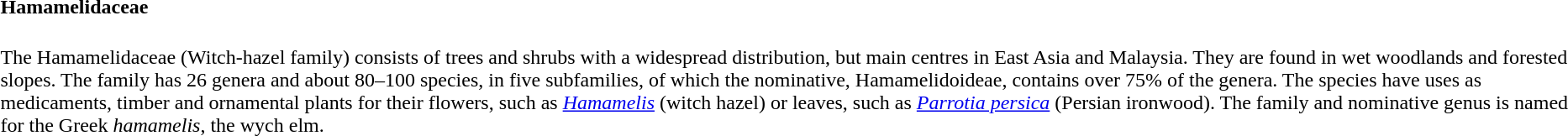<table>
<tr>
<td><br><h4>Hamamelidaceae</h4>
The Hamamelidaceae (Witch-hazel family) consists of trees and shrubs with a widespread distribution, but main centres in East Asia and Malaysia. They are found in wet woodlands and forested slopes. The family has 26 genera and about 80–100 species, in five subfamilies, of which the nominative, Hamamelidoideae, contains over 75% of the genera. The species have uses as medicaments, timber and ornamental plants for their flowers, such as <em><a href='#'>Hamamelis</a></em> (witch hazel) or leaves, such as <em><a href='#'>Parrotia persica</a></em> (Persian ironwood). The family and nominative genus is named for the Greek <em>hamamelis</em>, the wych elm.</td>
</tr>
</table>
